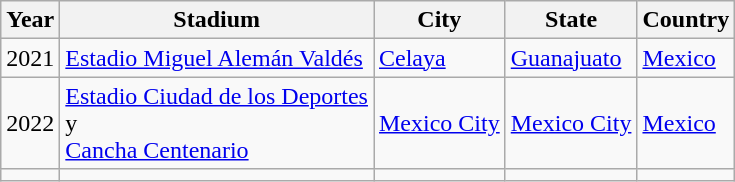<table class="wikitable">
<tr>
<th>Year</th>
<th>Stadium</th>
<th>City</th>
<th>State</th>
<th>Country</th>
</tr>
<tr>
<td>2021</td>
<td><a href='#'>Estadio Miguel Alemán Valdés</a></td>
<td><a href='#'>Celaya</a></td>
<td><a href='#'>Guanajuato</a></td>
<td><a href='#'>Mexico</a></td>
</tr>
<tr>
<td>2022</td>
<td><a href='#'>Estadio Ciudad de los Deportes</a><br>y<br><a href='#'>Cancha Centenario</a></td>
<td><a href='#'>Mexico City</a></td>
<td><a href='#'>Mexico City</a></td>
<td><a href='#'>Mexico</a></td>
</tr>
<tr>
<td></td>
<td></td>
<td></td>
<td></td>
<td></td>
</tr>
</table>
